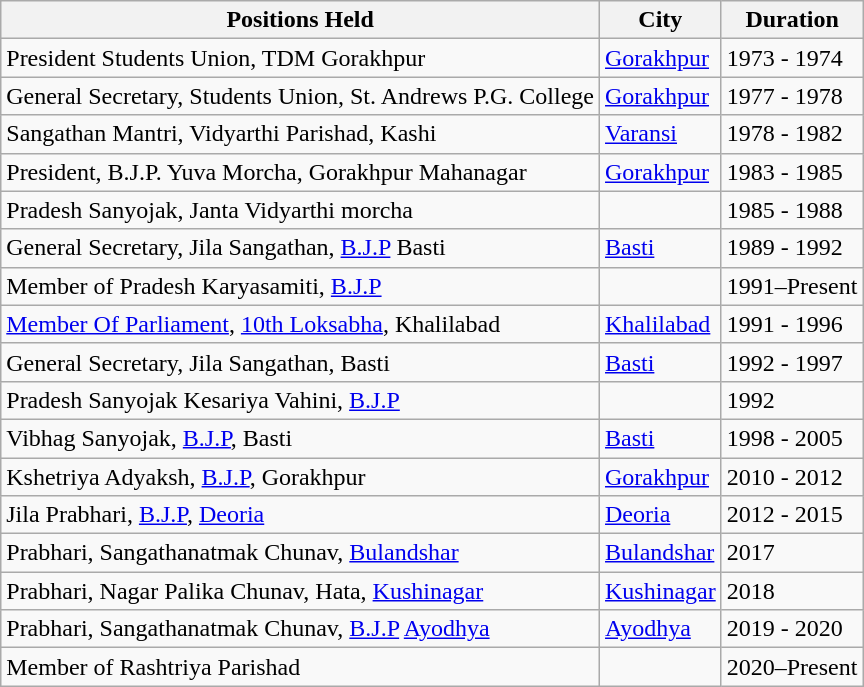<table class="wikitable">
<tr>
<th>Positions Held</th>
<th>City</th>
<th>Duration</th>
</tr>
<tr>
<td>President Students Union, TDM Gorakhpur</td>
<td><a href='#'>Gorakhpur</a></td>
<td>1973 - 1974</td>
</tr>
<tr>
<td>General Secretary, Students Union, St. Andrews P.G. College</td>
<td><a href='#'>Gorakhpur</a></td>
<td>1977 - 1978</td>
</tr>
<tr>
<td>Sangathan Mantri, Vidyarthi Parishad, Kashi</td>
<td><a href='#'>Varansi</a></td>
<td>1978 - 1982</td>
</tr>
<tr>
<td>President, B.J.P. Yuva Morcha, Gorakhpur Mahanagar</td>
<td><a href='#'>Gorakhpur</a></td>
<td>1983 - 1985</td>
</tr>
<tr>
<td>Pradesh Sanyojak, Janta Vidyarthi morcha</td>
<td></td>
<td>1985 - 1988</td>
</tr>
<tr>
<td>General Secretary, Jila Sangathan, <a href='#'>B.J.P</a> Basti</td>
<td><a href='#'>Basti</a></td>
<td>1989 - 1992</td>
</tr>
<tr>
<td>Member of Pradesh Karyasamiti, <a href='#'>B.J.P</a></td>
<td></td>
<td>1991–Present</td>
</tr>
<tr>
<td><a href='#'>Member Of Parliament</a>, <a href='#'>10th Loksabha</a>, Khalilabad</td>
<td><a href='#'>Khalilabad</a></td>
<td>1991 - 1996</td>
</tr>
<tr>
<td>General Secretary, Jila Sangathan, Basti</td>
<td><a href='#'>Basti</a></td>
<td>1992 - 1997</td>
</tr>
<tr>
<td>Pradesh Sanyojak Kesariya Vahini, <a href='#'>B.J.P</a></td>
<td></td>
<td>1992</td>
</tr>
<tr>
<td>Vibhag Sanyojak, <a href='#'>B.J.P</a>, Basti</td>
<td><a href='#'>Basti</a></td>
<td>1998 - 2005</td>
</tr>
<tr>
<td>Kshetriya Adyaksh, <a href='#'>B.J.P</a>, Gorakhpur</td>
<td><a href='#'>Gorakhpur</a></td>
<td>2010 - 2012</td>
</tr>
<tr>
<td>Jila Prabhari, <a href='#'>B.J.P</a>, <a href='#'>Deoria</a></td>
<td><a href='#'>Deoria</a></td>
<td>2012 - 2015</td>
</tr>
<tr>
<td>Prabhari, Sangathanatmak Chunav, <a href='#'>Bulandshar</a></td>
<td><a href='#'>Bulandshar</a></td>
<td>2017</td>
</tr>
<tr>
<td>Prabhari, Nagar Palika Chunav, Hata, <a href='#'>Kushinagar</a></td>
<td><a href='#'>Kushinagar</a></td>
<td>2018</td>
</tr>
<tr>
<td>Prabhari, Sangathanatmak Chunav, <a href='#'>B.J.P</a> <a href='#'>Ayodhya</a></td>
<td><a href='#'>Ayodhya</a></td>
<td>2019 - 2020</td>
</tr>
<tr>
<td>Member of Rashtriya Parishad</td>
<td></td>
<td>2020–Present</td>
</tr>
</table>
